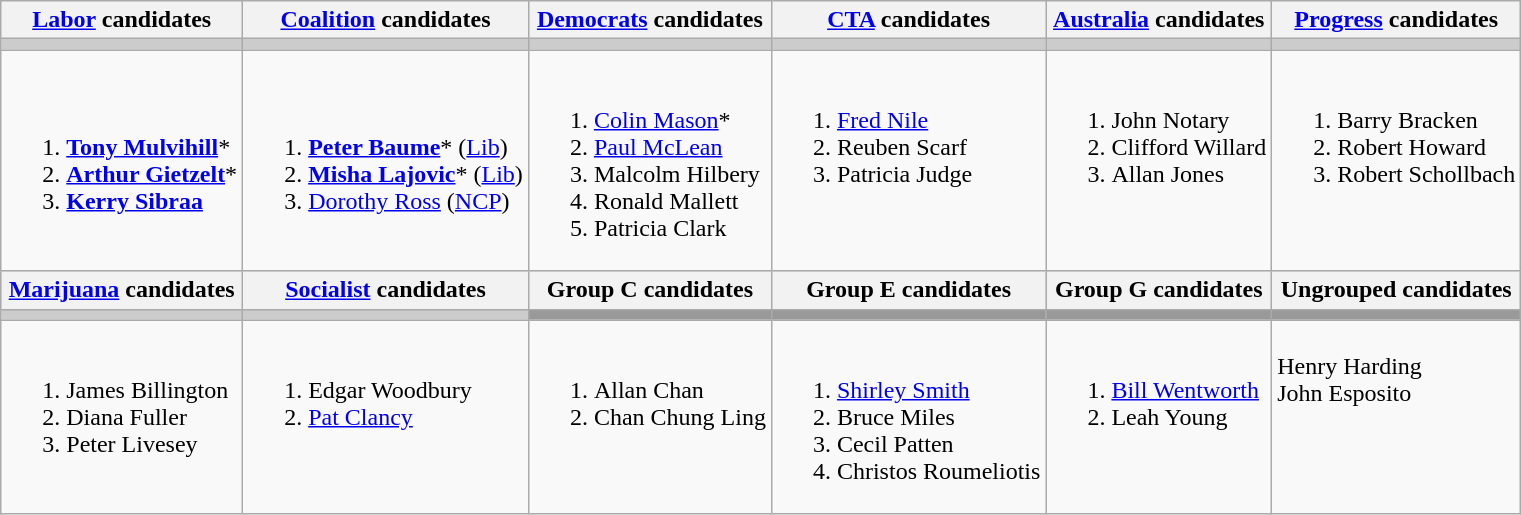<table class="wikitable">
<tr>
<th><a href='#'>Labor</a> candidates</th>
<th><a href='#'>Coalition</a> candidates</th>
<th><a href='#'>Democrats</a> candidates</th>
<th><a href='#'>CTA</a> candidates</th>
<th><a href='#'>Australia</a> candidates</th>
<th><a href='#'>Progress</a> candidates</th>
</tr>
<tr bgcolor="#cccccc">
<td></td>
<td></td>
<td></td>
<td></td>
<td></td>
<td></td>
</tr>
<tr>
<td><br><ol><li><strong><a href='#'>Tony Mulvihill</a></strong>*</li><li><strong><a href='#'>Arthur Gietzelt</a></strong>*</li><li><strong><a href='#'>Kerry Sibraa</a></strong></li></ol></td>
<td><br><ol><li><strong><a href='#'>Peter Baume</a></strong>* (<a href='#'>Lib</a>)</li><li><strong><a href='#'>Misha Lajovic</a></strong>* (<a href='#'>Lib</a>)</li><li><a href='#'>Dorothy Ross</a> (<a href='#'>NCP</a>)</li></ol></td>
<td><br><ol><li><a href='#'>Colin Mason</a>*</li><li><a href='#'>Paul McLean</a></li><li>Malcolm Hilbery</li><li>Ronald Mallett</li><li>Patricia Clark</li></ol></td>
<td valign=top><br><ol><li><a href='#'>Fred Nile</a></li><li>Reuben Scarf</li><li>Patricia Judge</li></ol></td>
<td valign=top><br><ol><li>John Notary</li><li>Clifford Willard</li><li>Allan Jones</li></ol></td>
<td valign=top><br><ol><li>Barry Bracken</li><li>Robert Howard</li><li>Robert Schollbach</li></ol></td>
</tr>
<tr bgcolor="#cccccc">
<th><a href='#'>Marijuana</a> candidates</th>
<th><a href='#'>Socialist</a> candidates</th>
<th>Group C candidates</th>
<th>Group E candidates</th>
<th>Group G candidates</th>
<th>Ungrouped candidates</th>
</tr>
<tr bgcolor="#cccccc">
<td></td>
<td></td>
<td bgcolor="#999999"></td>
<td bgcolor="#999999"></td>
<td bgcolor="#999999"></td>
<td bgcolor="#999999"></td>
</tr>
<tr>
<td valign=top><br><ol><li>James Billington</li><li>Diana Fuller</li><li>Peter Livesey</li></ol></td>
<td valign=top><br><ol><li>Edgar Woodbury</li><li><a href='#'>Pat Clancy</a></li></ol></td>
<td valign=top><br><ol><li>Allan Chan</li><li>Chan Chung Ling</li></ol></td>
<td valign=top><br><ol><li><a href='#'>Shirley Smith</a></li><li>Bruce Miles</li><li>Cecil Patten</li><li>Christos Roumeliotis</li></ol></td>
<td valign=top><br><ol><li><a href='#'>Bill Wentworth</a></li><li>Leah Young</li></ol></td>
<td valign=top><br>Henry Harding<br>
John Esposito</td>
</tr>
</table>
